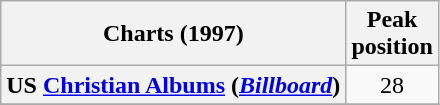<table class="wikitable sortable plainrowheaders">
<tr>
<th scope="col">Charts (1997)</th>
<th scope="col">Peak<br>position</th>
</tr>
<tr>
<th scope="row">US <a href='#'>Christian Albums</a> (<em><a href='#'>Billboard</a></em>)</th>
<td align="center">28</td>
</tr>
<tr>
</tr>
</table>
